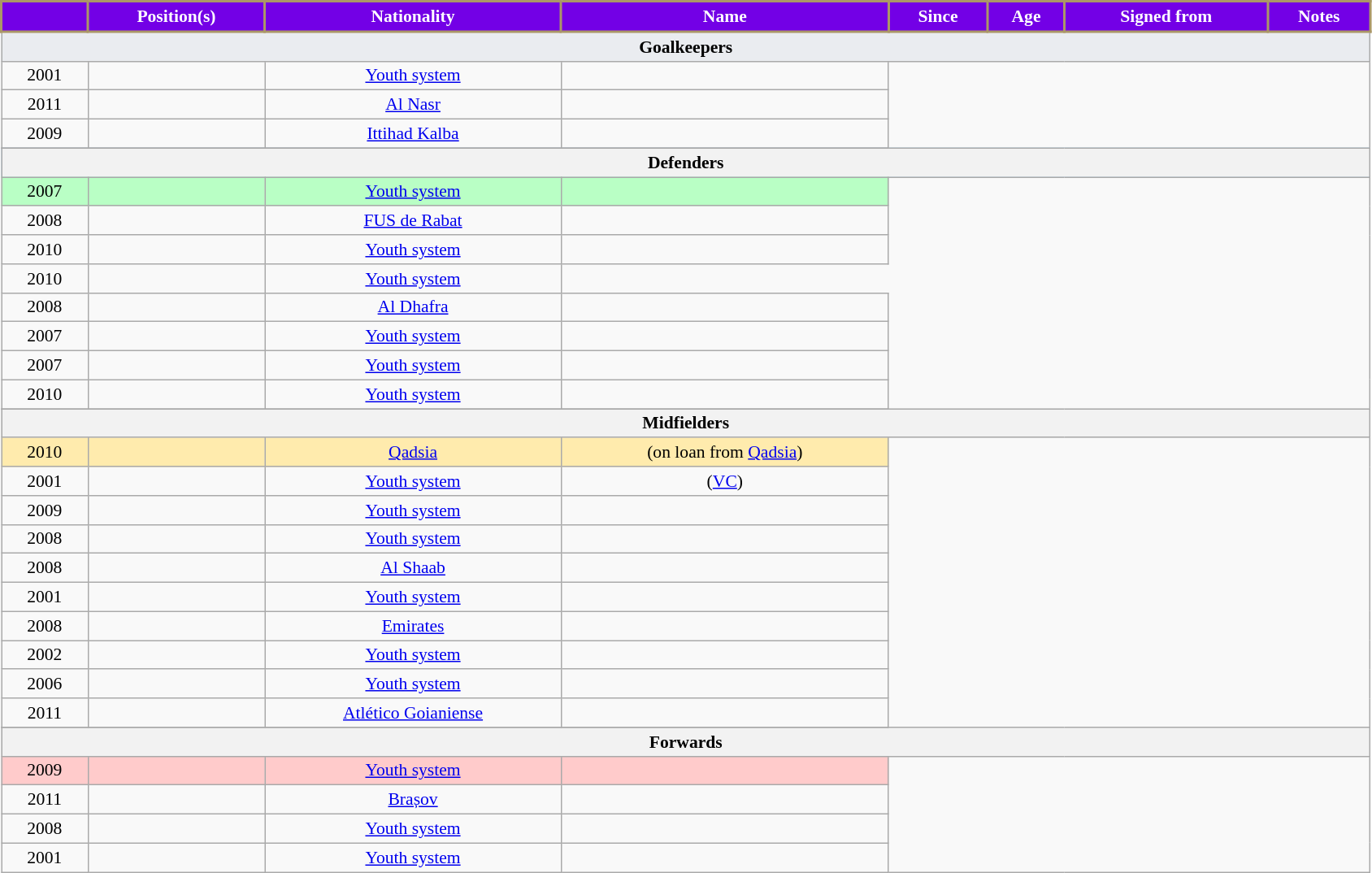<table class="wikitable sortable" style="width:89%; text-align:center; font-size:90%; text-align:centre;">
<tr>
<th style="color:#FFFFFF; background: #7300E6; border:2px solid #AB9767;"></th>
<th style="color:#FFFFFF; background: #7300E6; border:2px solid #AB9767;">Position(s)</th>
<th style="color:#FFFFFF; background: #7300E6; border:2px solid #AB9767;">Nationality</th>
<th style="color:#FFFFFF; background: #7300E6; border:2px solid #AB9767;">Name</th>
<th style="color:#FFFFFF; background: #7300E6; border:2px solid #AB9767;">Since</th>
<th style="color:#FFFFFF; background: #7300E6; border:2px solid #AB9767;">Age</th>
<th style="color:#FFFFFF; background: #7300E6; border:2px solid #AB9767;">Signed from</th>
<th style="color:#FFFFFF; background: #7300E6; border:2px solid #AB9767;">Notes</th>
</tr>
<tr>
<th colspan="9" style="background:#EAECF0; text-align:center;">Goalkeepers</th>
</tr>
<tr>
<td>2001</td>
<td></td>
<td><a href='#'>Youth system</a></td>
<td></td>
</tr>
<tr>
<td>2011</td>
<td></td>
<td> <a href='#'>Al Nasr</a></td>
<td></td>
</tr>
<tr>
<td>2009</td>
<td></td>
<td> <a href='#'>Ittihad Kalba</a></td>
<td></td>
</tr>
<tr>
</tr>
<tr align="center" style="background:#7EC0EE">
<th colspan="18">Defenders</th>
</tr>
<tr align="center" style="background:#B9FFC5">
<td>2007</td>
<td></td>
<td><a href='#'>Youth system</a></td>
<td></td>
</tr>
<tr>
<td>2008</td>
<td></td>
<td> <a href='#'>FUS de Rabat</a></td>
<td></td>
</tr>
<tr>
<td>2010</td>
<td></td>
<td><a href='#'>Youth system</a></td>
<td></td>
</tr>
<tr>
<td>2010</td>
<td></td>
<td><a href='#'>Youth system</a></td>
</tr>
<tr>
<td>2008</td>
<td></td>
<td> <a href='#'>Al Dhafra</a></td>
<td></td>
</tr>
<tr>
<td>2007</td>
<td></td>
<td><a href='#'>Youth system</a></td>
<td></td>
</tr>
<tr>
<td>2007</td>
<td></td>
<td><a href='#'>Youth system</a></td>
<td></td>
</tr>
<tr>
<td>2010</td>
<td></td>
<td><a href='#'>Youth system</a></td>
<td></td>
</tr>
<tr>
</tr>
<tr align="center" style="background:#DCDCDC">
<th colspan="18">Midfielders</th>
</tr>
<tr align="center" style="background:#FFEBAD">
<td>2010</td>
<td></td>
<td> <a href='#'>Qadsia</a></td>
<td>(on loan from <a href='#'>Qadsia</a>)</td>
</tr>
<tr>
<td>2001</td>
<td></td>
<td><a href='#'>Youth system</a></td>
<td>(<a href='#'>VC</a>)</td>
</tr>
<tr>
<td>2009</td>
<td></td>
<td><a href='#'>Youth system</a></td>
<td></td>
</tr>
<tr>
<td>2008</td>
<td></td>
<td><a href='#'>Youth system</a></td>
<td></td>
</tr>
<tr>
<td>2008</td>
<td></td>
<td> <a href='#'>Al Shaab</a></td>
<td></td>
</tr>
<tr>
<td>2001</td>
<td></td>
<td><a href='#'>Youth system</a></td>
<td></td>
</tr>
<tr>
<td>2008</td>
<td></td>
<td> <a href='#'>Emirates</a></td>
<td></td>
</tr>
<tr>
<td>2002</td>
<td></td>
<td><a href='#'>Youth system</a></td>
<td></td>
</tr>
<tr>
<td>2006</td>
<td></td>
<td><a href='#'>Youth system</a></td>
<td></td>
</tr>
<tr>
<td>2011</td>
<td></td>
<td> <a href='#'>Atlético Goianiense</a></td>
<td></td>
</tr>
<tr>
</tr>
<tr align="left" style="background:#DCDCDC">
<th colspan="18">Forwards</th>
</tr>
<tr align="center" style="background:#FFCBCB">
<td>2009</td>
<td></td>
<td><a href='#'>Youth system</a></td>
<td></td>
</tr>
<tr>
<td>2011</td>
<td></td>
<td> <a href='#'>Brașov</a></td>
<td></td>
</tr>
<tr>
<td>2008</td>
<td></td>
<td><a href='#'>Youth system</a></td>
<td></td>
</tr>
<tr>
<td>2001</td>
<td></td>
<td><a href='#'>Youth system</a></td>
<td></td>
</tr>
</table>
